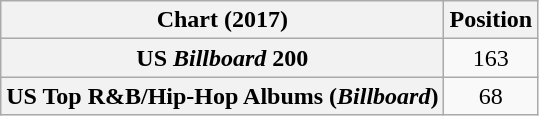<table class="wikitable sortable plainrowheaders" style="text-align:center">
<tr>
<th scope="col">Chart (2017)</th>
<th scope="col">Position</th>
</tr>
<tr>
<th scope="row">US <em>Billboard</em> 200</th>
<td>163</td>
</tr>
<tr>
<th scope="row">US Top R&B/Hip-Hop Albums (<em>Billboard</em>)</th>
<td>68</td>
</tr>
</table>
